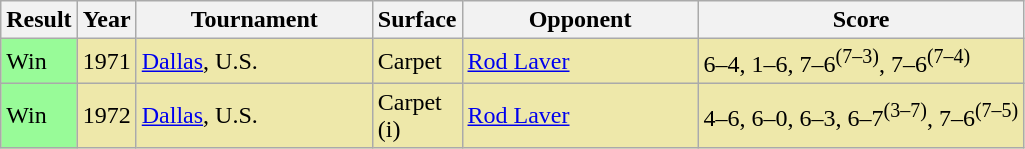<table class="sortable wikitable">
<tr>
<th>Result</th>
<th>Year</th>
<th style="width:150px">Tournament</th>
<th style="width:50px">Surface</th>
<th style="width:150px">Opponent</th>
<th style="width:210px" class="unsortable">Score</th>
</tr>
<tr bgcolor=#EEE8AA>
<td bgcolor="98FB98">Win</td>
<td>1971</td>
<td><a href='#'>Dallas</a>, U.S.</td>
<td>Carpet</td>
<td> <a href='#'>Rod Laver</a></td>
<td>6–4, 1–6, 7–6<sup>(7–3)</sup>, 7–6<sup>(7–4)</sup></td>
</tr>
<tr bgcolor=#EEE8AA>
<td bgcolor="98FB98">Win</td>
<td>1972</td>
<td><a href='#'>Dallas</a>, U.S.</td>
<td>Carpet (i)</td>
<td> <a href='#'>Rod Laver</a></td>
<td>4–6, 6–0, 6–3, 6–7<sup>(3–7)</sup>, 7–6<sup>(7–5)</sup></td>
</tr>
</table>
